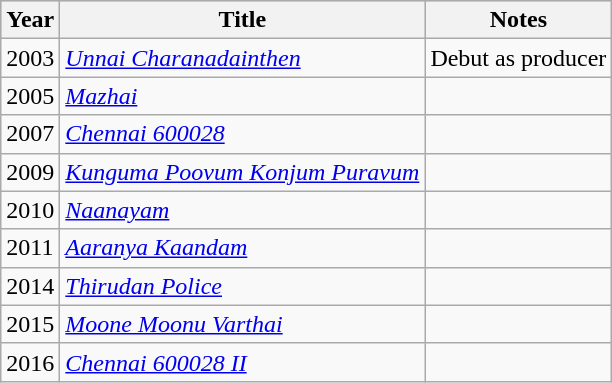<table class="wikitable sortable">
<tr style="background:#cccccf; text-align:center;">
<th>Year</th>
<th>Title</th>
<th>Notes</th>
</tr>
<tr>
<td>2003</td>
<td><em><a href='#'>Unnai Charanadainthen</a></em></td>
<td>Debut as producer</td>
</tr>
<tr>
<td>2005</td>
<td><em><a href='#'>Mazhai</a></em></td>
<td></td>
</tr>
<tr>
<td>2007</td>
<td><em><a href='#'>Chennai 600028</a></em></td>
<td></td>
</tr>
<tr>
<td>2009</td>
<td><em><a href='#'>Kunguma Poovum Konjum Puravum</a></em></td>
<td></td>
</tr>
<tr>
<td>2010</td>
<td><em><a href='#'>Naanayam</a></em></td>
<td></td>
</tr>
<tr>
<td>2011</td>
<td><em><a href='#'>Aaranya Kaandam</a></em></td>
<td></td>
</tr>
<tr>
<td>2014</td>
<td><em><a href='#'>Thirudan Police</a></em></td>
<td></td>
</tr>
<tr>
<td>2015</td>
<td><em><a href='#'>Moone Moonu Varthai</a></em></td>
<td></td>
</tr>
<tr>
<td>2016</td>
<td><em><a href='#'>Chennai 600028 II</a></em></td>
<td></td>
</tr>
</table>
